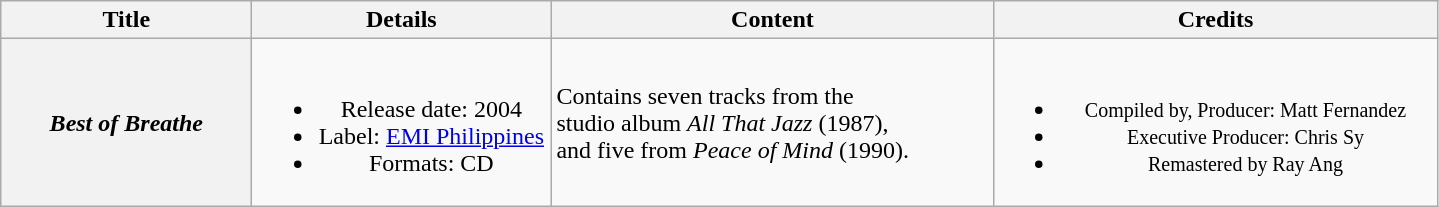<table class="wikitable plainrowheaders" style="text-align:center;">
<tr>
<th style="width:10em;">Title</th>
<th style="width:12em;">Details</th>
<th style="width:18em;">Content</th>
<th style="width:18em;">Credits</th>
</tr>
<tr>
<th scope="row"><em>Best of Breathe</em> </th>
<td><br><ul><li>Release date: 2004</li><li>Label: <a href='#'>EMI Philippines</a></li><li>Formats: CD</li></ul></td>
<td style="text-align:justify;">Contains seven tracks from the<br>studio album <em>All That Jazz</em> (1987),<br>and five from <em>Peace of Mind</em> (1990).</td>
<td><br><ul><li><small>Compiled by, Producer: Matt Fernandez</small></li><li><small>Executive Producer: Chris Sy</small></li><li><small>Remastered by Ray Ang</small></li></ul></td>
</tr>
</table>
